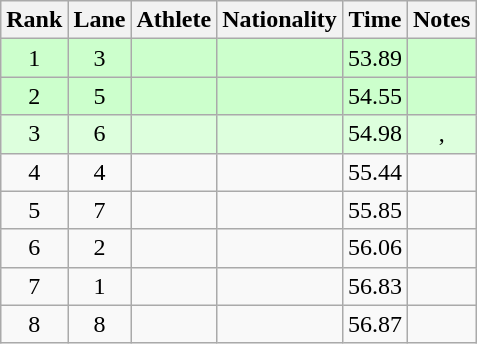<table class="wikitable sortable" style="text-align:center">
<tr>
<th>Rank</th>
<th>Lane</th>
<th>Athlete</th>
<th>Nationality</th>
<th>Time</th>
<th class=unsortable>Notes</th>
</tr>
<tr bgcolor=ccffcc>
<td>1</td>
<td>3</td>
<td align=left></td>
<td align=left></td>
<td>53.89</td>
<td></td>
</tr>
<tr bgcolor=ccffcc>
<td>2</td>
<td>5</td>
<td align=left></td>
<td align=left></td>
<td>54.55</td>
<td></td>
</tr>
<tr bgcolor=ddffdd>
<td>3</td>
<td>6</td>
<td align=left></td>
<td align=left></td>
<td>54.98</td>
<td>, </td>
</tr>
<tr>
<td>4</td>
<td>4</td>
<td align=left></td>
<td align=left></td>
<td>55.44</td>
<td></td>
</tr>
<tr>
<td>5</td>
<td>7</td>
<td align=left></td>
<td align=left></td>
<td>55.85</td>
<td></td>
</tr>
<tr>
<td>6</td>
<td>2</td>
<td align=left></td>
<td align=left></td>
<td>56.06</td>
<td></td>
</tr>
<tr>
<td>7</td>
<td>1</td>
<td align=left></td>
<td align=left></td>
<td>56.83</td>
<td></td>
</tr>
<tr>
<td>8</td>
<td>8</td>
<td align=left></td>
<td align=left></td>
<td>56.87</td>
<td></td>
</tr>
</table>
